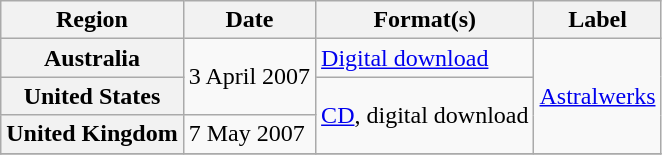<table class="wikitable plainrowheaders unsortable">
<tr>
<th>Region</th>
<th>Date</th>
<th>Format(s)</th>
<th>Label</th>
</tr>
<tr>
<th scope="row">Australia</th>
<td rowspan="2">3 April 2007</td>
<td><a href='#'>Digital download</a></td>
<td rowspan="3"><a href='#'>Astralwerks</a></td>
</tr>
<tr>
<th scope="row">United States</th>
<td rowspan="2"><a href='#'>CD</a>, digital download</td>
</tr>
<tr>
<th scope="row">United Kingdom</th>
<td>7 May 2007</td>
</tr>
<tr>
</tr>
</table>
